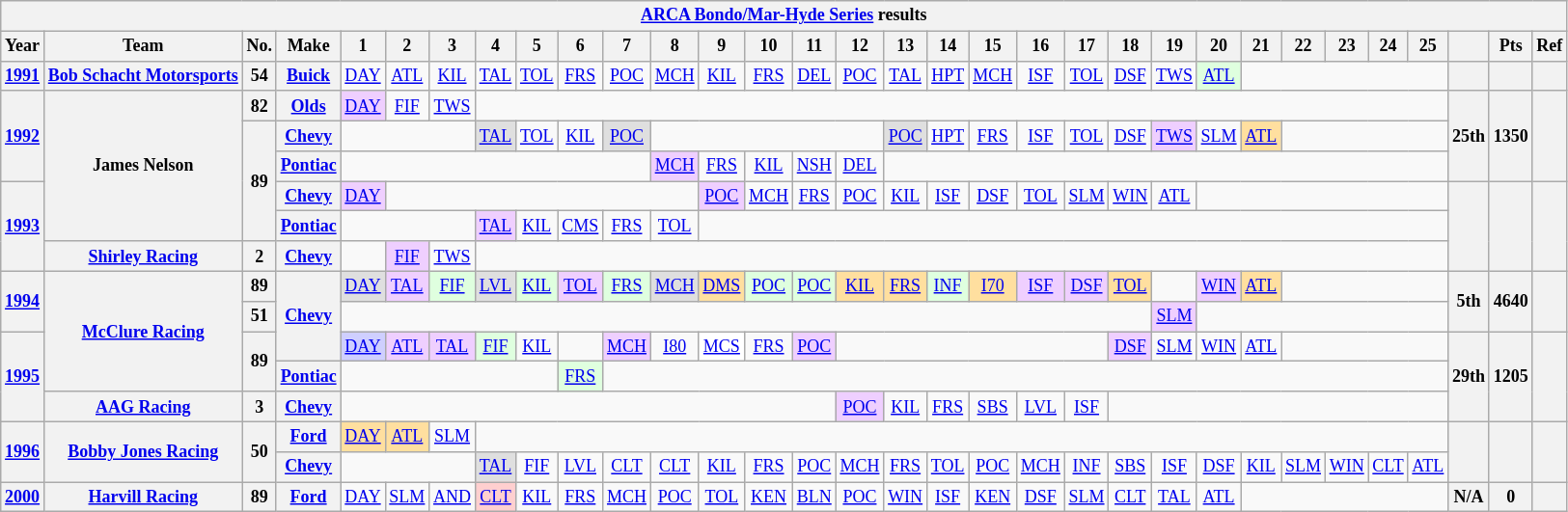<table class="wikitable" style="text-align:center; font-size:75%">
<tr>
<th colspan=32><a href='#'>ARCA Bondo/Mar-Hyde Series</a> results</th>
</tr>
<tr>
<th>Year</th>
<th>Team</th>
<th>No.</th>
<th>Make</th>
<th>1</th>
<th>2</th>
<th>3</th>
<th>4</th>
<th>5</th>
<th>6</th>
<th>7</th>
<th>8</th>
<th>9</th>
<th>10</th>
<th>11</th>
<th>12</th>
<th>13</th>
<th>14</th>
<th>15</th>
<th>16</th>
<th>17</th>
<th>18</th>
<th>19</th>
<th>20</th>
<th>21</th>
<th>22</th>
<th>23</th>
<th>24</th>
<th>25</th>
<th></th>
<th>Pts</th>
<th>Ref</th>
</tr>
<tr>
<th><a href='#'>1991</a></th>
<th><a href='#'>Bob Schacht Motorsports</a></th>
<th>54</th>
<th><a href='#'>Buick</a></th>
<td><a href='#'>DAY</a></td>
<td><a href='#'>ATL</a></td>
<td><a href='#'>KIL</a></td>
<td><a href='#'>TAL</a></td>
<td><a href='#'>TOL</a></td>
<td><a href='#'>FRS</a></td>
<td><a href='#'>POC</a></td>
<td><a href='#'>MCH</a></td>
<td><a href='#'>KIL</a></td>
<td><a href='#'>FRS</a></td>
<td><a href='#'>DEL</a></td>
<td><a href='#'>POC</a></td>
<td><a href='#'>TAL</a></td>
<td><a href='#'>HPT</a></td>
<td><a href='#'>MCH</a></td>
<td><a href='#'>ISF</a></td>
<td><a href='#'>TOL</a></td>
<td><a href='#'>DSF</a></td>
<td><a href='#'>TWS</a></td>
<td style="background:#DFFFDF;"><a href='#'>ATL</a><br></td>
<td colspan=5></td>
<th></th>
<th></th>
<th></th>
</tr>
<tr>
<th rowspan=3><a href='#'>1992</a></th>
<th rowspan=5>James Nelson</th>
<th>82</th>
<th><a href='#'>Olds</a></th>
<td style="background:#EFCFFF;"><a href='#'>DAY</a><br></td>
<td><a href='#'>FIF</a></td>
<td><a href='#'>TWS</a></td>
<td colspan=22></td>
<th rowspan=3>25th</th>
<th rowspan=3>1350</th>
<th rowspan=3></th>
</tr>
<tr>
<th rowspan=4>89</th>
<th><a href='#'>Chevy</a></th>
<td colspan=3></td>
<td style="background:#DFDFDF;"><a href='#'>TAL</a><br></td>
<td><a href='#'>TOL</a></td>
<td><a href='#'>KIL</a></td>
<td style="background:#DFDFDF;"><a href='#'>POC</a><br></td>
<td colspan=5></td>
<td style="background:#DFDFDF;"><a href='#'>POC</a><br></td>
<td><a href='#'>HPT</a></td>
<td><a href='#'>FRS</a></td>
<td><a href='#'>ISF</a></td>
<td><a href='#'>TOL</a></td>
<td><a href='#'>DSF</a></td>
<td style="background:#EFCFFF;"><a href='#'>TWS</a><br></td>
<td><a href='#'>SLM</a></td>
<td style="background:#FFDF9F;"><a href='#'>ATL</a><br></td>
<td colspan=4></td>
</tr>
<tr>
<th><a href='#'>Pontiac</a></th>
<td colspan=7></td>
<td style="background:#EFCFFF;"><a href='#'>MCH</a><br></td>
<td><a href='#'>FRS</a></td>
<td><a href='#'>KIL</a></td>
<td><a href='#'>NSH</a></td>
<td><a href='#'>DEL</a></td>
<td colspan=13></td>
</tr>
<tr>
<th rowspan=3><a href='#'>1993</a></th>
<th><a href='#'>Chevy</a></th>
<td style="background:#EFCFFF;"><a href='#'>DAY</a><br></td>
<td colspan=7></td>
<td style="background:#EFCFFF;"><a href='#'>POC</a><br></td>
<td><a href='#'>MCH</a></td>
<td><a href='#'>FRS</a></td>
<td><a href='#'>POC</a></td>
<td><a href='#'>KIL</a></td>
<td><a href='#'>ISF</a></td>
<td><a href='#'>DSF</a></td>
<td><a href='#'>TOL</a></td>
<td><a href='#'>SLM</a></td>
<td><a href='#'>WIN</a></td>
<td><a href='#'>ATL</a></td>
<td colspan=6></td>
<th rowspan=3></th>
<th rowspan=3></th>
<th rowspan=3></th>
</tr>
<tr>
<th><a href='#'>Pontiac</a></th>
<td colspan=3></td>
<td style="background:#EFCFFF;"><a href='#'>TAL</a><br></td>
<td><a href='#'>KIL</a></td>
<td><a href='#'>CMS</a></td>
<td><a href='#'>FRS</a></td>
<td><a href='#'>TOL</a></td>
<td colspan=17></td>
</tr>
<tr>
<th><a href='#'>Shirley Racing</a></th>
<th>2</th>
<th><a href='#'>Chevy</a></th>
<td></td>
<td style="background:#EFCFFF;"><a href='#'>FIF</a><br></td>
<td><a href='#'>TWS</a></td>
<td colspan=22></td>
</tr>
<tr>
<th rowspan=2><a href='#'>1994</a></th>
<th rowspan=4><a href='#'>McClure Racing</a></th>
<th>89</th>
<th rowspan=3><a href='#'>Chevy</a></th>
<td style="background:#DFDFDF;"><a href='#'>DAY</a><br></td>
<td style="background:#EFCFFF;"><a href='#'>TAL</a><br></td>
<td style="background:#DFFFDF;"><a href='#'>FIF</a><br></td>
<td style="background:#DFDFDF;"><a href='#'>LVL</a><br></td>
<td style="background:#DFFFDF;"><a href='#'>KIL</a><br></td>
<td style="background:#EFCFFF;"><a href='#'>TOL</a><br></td>
<td style="background:#DFFFDF;"><a href='#'>FRS</a><br></td>
<td style="background:#DFDFDF;"><a href='#'>MCH</a><br></td>
<td style="background:#FFDF9F;"><a href='#'>DMS</a><br></td>
<td style="background:#DFFFDF;"><a href='#'>POC</a><br></td>
<td style="background:#DFFFDF;"><a href='#'>POC</a><br></td>
<td style="background:#FFDF9F;"><a href='#'>KIL</a><br></td>
<td style="background:#FFDF9F;"><a href='#'>FRS</a><br></td>
<td style="background:#DFFFDF;"><a href='#'>INF</a><br></td>
<td style="background:#FFDF9F;"><a href='#'>I70</a><br></td>
<td style="background:#EFCFFF;"><a href='#'>ISF</a><br></td>
<td style="background:#EFCFFF;"><a href='#'>DSF</a><br></td>
<td style="background:#FFDF9F;"><a href='#'>TOL</a><br></td>
<td></td>
<td style="background:#EFCFFF;"><a href='#'>WIN</a><br></td>
<td style="background:#FFDF9F;"><a href='#'>ATL</a><br></td>
<td colspan=4></td>
<th rowspan=2>5th</th>
<th rowspan=2>4640</th>
<th rowspan=2></th>
</tr>
<tr>
<th>51</th>
<td colspan=18></td>
<td style="background:#EFCFFF;"><a href='#'>SLM</a><br></td>
<td colspan=6></td>
</tr>
<tr>
<th rowspan=3><a href='#'>1995</a></th>
<th rowspan=2>89</th>
<td style="background:#CFCFFF;"><a href='#'>DAY</a><br></td>
<td style="background:#EFCFFF;"><a href='#'>ATL</a><br></td>
<td style="background:#EFCFFF;"><a href='#'>TAL</a><br></td>
<td style="background:#DFFFDF;"><a href='#'>FIF</a><br></td>
<td><a href='#'>KIL</a></td>
<td></td>
<td style="background:#EFCFFF;"><a href='#'>MCH</a><br></td>
<td><a href='#'>I80</a></td>
<td style="background:#FFFFFF;"><a href='#'>MCS</a><br></td>
<td><a href='#'>FRS</a></td>
<td style="background:#EFCFFF;"><a href='#'>POC</a><br></td>
<td colspan=6></td>
<td style="background:#EFCFFF;"><a href='#'>DSF</a><br></td>
<td><a href='#'>SLM</a></td>
<td><a href='#'>WIN</a></td>
<td><a href='#'>ATL</a></td>
<td colspan=4></td>
<th rowspan=3>29th</th>
<th rowspan=3>1205</th>
<th rowspan=3></th>
</tr>
<tr>
<th><a href='#'>Pontiac</a></th>
<td colspan=5></td>
<td style="background:#DFFFDF;"><a href='#'>FRS</a><br></td>
<td colspan=19></td>
</tr>
<tr>
<th><a href='#'>AAG Racing</a></th>
<th>3</th>
<th><a href='#'>Chevy</a></th>
<td colspan=11></td>
<td style="background:#EFCFFF;"><a href='#'>POC</a><br></td>
<td><a href='#'>KIL</a></td>
<td><a href='#'>FRS</a></td>
<td><a href='#'>SBS</a></td>
<td><a href='#'>LVL</a></td>
<td><a href='#'>ISF</a></td>
<td colspan=8></td>
</tr>
<tr>
<th rowspan=2><a href='#'>1996</a></th>
<th rowspan=2><a href='#'>Bobby Jones Racing</a></th>
<th rowspan=2>50</th>
<th><a href='#'>Ford</a></th>
<td style="background:#FFDF9F;"><a href='#'>DAY</a><br></td>
<td style="background:#FFDF9F;"><a href='#'>ATL</a><br></td>
<td><a href='#'>SLM</a></td>
<td colspan=22></td>
<th rowspan=2></th>
<th rowspan=2></th>
<th rowspan=2></th>
</tr>
<tr>
<th><a href='#'>Chevy</a></th>
<td colspan=3></td>
<td style="background:#DFDFDF;"><a href='#'>TAL</a><br></td>
<td><a href='#'>FIF</a></td>
<td><a href='#'>LVL</a></td>
<td><a href='#'>CLT</a></td>
<td><a href='#'>CLT</a></td>
<td><a href='#'>KIL</a></td>
<td><a href='#'>FRS</a></td>
<td><a href='#'>POC</a></td>
<td><a href='#'>MCH</a></td>
<td><a href='#'>FRS</a></td>
<td><a href='#'>TOL</a></td>
<td><a href='#'>POC</a></td>
<td><a href='#'>MCH</a></td>
<td><a href='#'>INF</a></td>
<td><a href='#'>SBS</a></td>
<td><a href='#'>ISF</a></td>
<td><a href='#'>DSF</a></td>
<td><a href='#'>KIL</a></td>
<td><a href='#'>SLM</a></td>
<td><a href='#'>WIN</a></td>
<td><a href='#'>CLT</a></td>
<td><a href='#'>ATL</a></td>
</tr>
<tr>
<th><a href='#'>2000</a></th>
<th><a href='#'>Harvill Racing</a></th>
<th>89</th>
<th><a href='#'>Ford</a></th>
<td><a href='#'>DAY</a></td>
<td><a href='#'>SLM</a></td>
<td><a href='#'>AND</a></td>
<td style="background:#FFCFCF;"><a href='#'>CLT</a><br></td>
<td><a href='#'>KIL</a></td>
<td><a href='#'>FRS</a></td>
<td><a href='#'>MCH</a></td>
<td><a href='#'>POC</a></td>
<td><a href='#'>TOL</a></td>
<td><a href='#'>KEN</a></td>
<td><a href='#'>BLN</a></td>
<td><a href='#'>POC</a></td>
<td><a href='#'>WIN</a></td>
<td><a href='#'>ISF</a></td>
<td><a href='#'>KEN</a></td>
<td><a href='#'>DSF</a></td>
<td><a href='#'>SLM</a></td>
<td><a href='#'>CLT</a></td>
<td><a href='#'>TAL</a></td>
<td><a href='#'>ATL</a></td>
<td colspan=5></td>
<th>N/A</th>
<th>0</th>
<th></th>
</tr>
</table>
